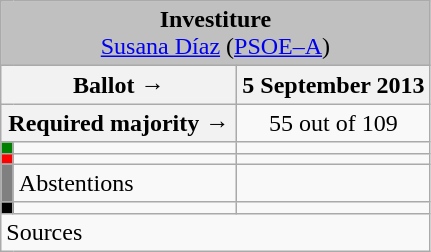<table class="wikitable" style="text-align:center;">
<tr>
<td colspan="3" align="center" bgcolor="#C0C0C0"><strong>Investiture</strong><br><a href='#'>Susana Díaz</a> (<a href='#'>PSOE–A</a>)</td>
</tr>
<tr>
<th colspan="2" width="150px">Ballot →</th>
<th>5 September 2013</th>
</tr>
<tr>
<th colspan="2">Required majority →</th>
<td>55 out of 109 </td>
</tr>
<tr>
<th width="1px" style="background:green;"></th>
<td align="left"></td>
<td></td>
</tr>
<tr>
<th style="color:inherit;background:red;"></th>
<td align="left"></td>
<td></td>
</tr>
<tr>
<th style="color:inherit;background:gray;"></th>
<td align="left"><span>Abstentions</span></td>
<td></td>
</tr>
<tr>
<th style="color:inherit;background:black;"></th>
<td align="left"></td>
<td></td>
</tr>
<tr>
<td align="left" colspan="3">Sources</td>
</tr>
</table>
